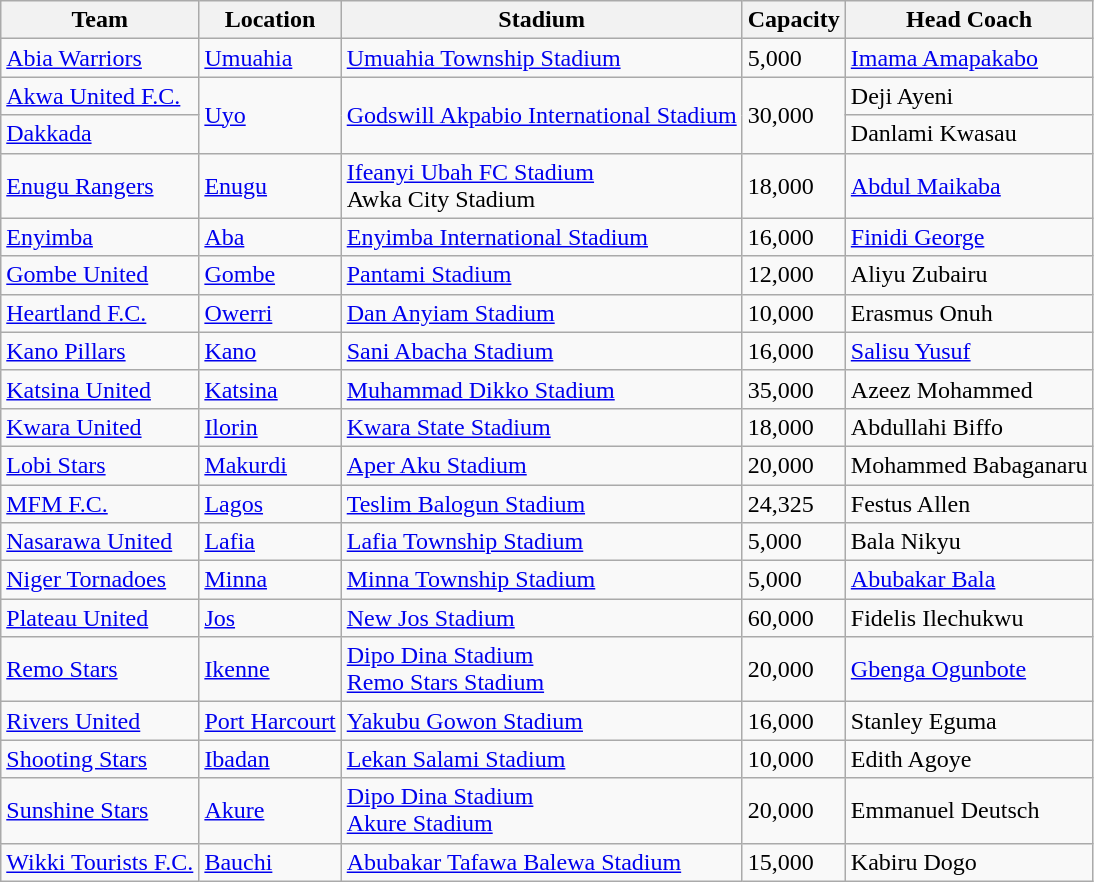<table class="wikitable sortable">
<tr>
<th>Team</th>
<th>Location</th>
<th>Stadium</th>
<th>Capacity</th>
<th>Head Coach</th>
</tr>
<tr>
<td><a href='#'>Abia Warriors</a></td>
<td><a href='#'>Umuahia</a></td>
<td><a href='#'>Umuahia Township Stadium</a></td>
<td>5,000</td>
<td><a href='#'>Imama Amapakabo</a></td>
</tr>
<tr>
<td><a href='#'>Akwa United F.C.</a></td>
<td rowspan=2><a href='#'>Uyo</a></td>
<td rowspan=2><a href='#'>Godswill Akpabio International Stadium</a></td>
<td rowspan=2>30,000</td>
<td>Deji Ayeni</td>
</tr>
<tr>
<td><a href='#'>Dakkada</a></td>
<td>Danlami Kwasau</td>
</tr>
<tr>
<td><a href='#'>Enugu Rangers</a></td>
<td><a href='#'>Enugu</a></td>
<td><a href='#'>Ifeanyi Ubah FC Stadium</a><br>Awka City Stadium</td>
<td>18,000</td>
<td><a href='#'>Abdul Maikaba</a></td>
</tr>
<tr>
<td><a href='#'>Enyimba</a></td>
<td><a href='#'>Aba</a></td>
<td><a href='#'>Enyimba International Stadium</a></td>
<td>16,000</td>
<td><a href='#'>Finidi George</a></td>
</tr>
<tr>
<td><a href='#'>Gombe United</a></td>
<td><a href='#'>Gombe</a></td>
<td><a href='#'>Pantami Stadium</a></td>
<td>12,000</td>
<td>Aliyu Zubairu</td>
</tr>
<tr>
<td><a href='#'>Heartland F.C.</a></td>
<td><a href='#'>Owerri</a></td>
<td><a href='#'>Dan Anyiam Stadium</a></td>
<td>10,000</td>
<td>Erasmus Onuh</td>
</tr>
<tr>
<td><a href='#'>Kano Pillars</a></td>
<td><a href='#'>Kano</a></td>
<td><a href='#'>Sani Abacha Stadium</a></td>
<td>16,000</td>
<td><a href='#'>Salisu Yusuf</a></td>
</tr>
<tr>
<td><a href='#'>Katsina United</a></td>
<td><a href='#'>Katsina</a></td>
<td><a href='#'>Muhammad Dikko Stadium</a></td>
<td>35,000</td>
<td>Azeez Mohammed</td>
</tr>
<tr>
<td><a href='#'>Kwara United</a></td>
<td><a href='#'>Ilorin</a></td>
<td><a href='#'>Kwara State Stadium</a></td>
<td>18,000</td>
<td>Abdullahi Biffo</td>
</tr>
<tr>
<td><a href='#'>Lobi Stars</a></td>
<td><a href='#'>Makurdi</a></td>
<td><a href='#'>Aper Aku Stadium</a></td>
<td>20,000</td>
<td>Mohammed Babaganaru</td>
</tr>
<tr>
<td><a href='#'>MFM F.C.</a></td>
<td><a href='#'>Lagos</a></td>
<td><a href='#'>Teslim Balogun Stadium</a></td>
<td>24,325</td>
<td>Festus Allen</td>
</tr>
<tr>
<td><a href='#'>Nasarawa United</a></td>
<td><a href='#'>Lafia</a></td>
<td><a href='#'>Lafia Township Stadium</a></td>
<td>5,000</td>
<td>Bala Nikyu</td>
</tr>
<tr>
<td><a href='#'>Niger Tornadoes</a></td>
<td><a href='#'>Minna</a></td>
<td><a href='#'>Minna Township Stadium</a></td>
<td>5,000</td>
<td><a href='#'>Abubakar Bala</a></td>
</tr>
<tr>
<td><a href='#'>Plateau United</a></td>
<td><a href='#'>Jos</a></td>
<td><a href='#'>New Jos Stadium</a></td>
<td>60,000</td>
<td>Fidelis Ilechukwu</td>
</tr>
<tr>
<td><a href='#'>Remo Stars</a></td>
<td><a href='#'>Ikenne</a></td>
<td><a href='#'>Dipo Dina Stadium</a><br><a href='#'>Remo Stars Stadium</a></td>
<td>20,000</td>
<td><a href='#'>Gbenga Ogunbote</a></td>
</tr>
<tr>
<td><a href='#'>Rivers United</a></td>
<td><a href='#'>Port Harcourt</a></td>
<td><a href='#'>Yakubu Gowon Stadium</a></td>
<td>16,000</td>
<td>Stanley Eguma</td>
</tr>
<tr>
<td><a href='#'>Shooting Stars</a></td>
<td><a href='#'>Ibadan</a></td>
<td><a href='#'>Lekan Salami Stadium</a></td>
<td>10,000</td>
<td>Edith Agoye</td>
</tr>
<tr>
<td><a href='#'>Sunshine Stars</a></td>
<td><a href='#'>Akure</a></td>
<td><a href='#'>Dipo Dina Stadium</a><br><a href='#'>Akure Stadium</a></td>
<td>20,000</td>
<td> Emmanuel Deutsch</td>
</tr>
<tr>
<td><a href='#'>Wikki Tourists F.C.</a></td>
<td><a href='#'>Bauchi</a></td>
<td><a href='#'>Abubakar Tafawa Balewa Stadium</a></td>
<td>15,000</td>
<td>Kabiru Dogo</td>
</tr>
</table>
